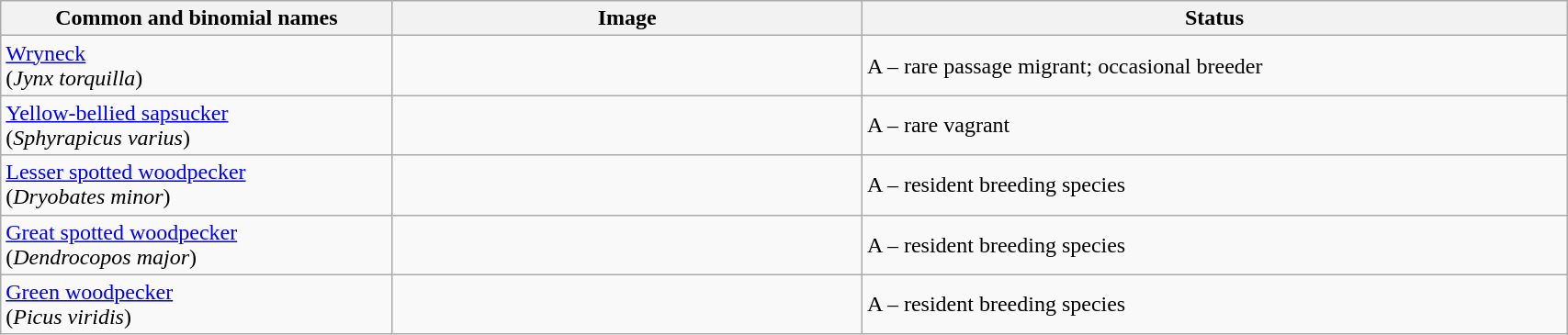<table width=90% class="wikitable">
<tr>
<th width=25%>Common and binomial names</th>
<th width=30%>Image</th>
<th width=45%>Status</th>
</tr>
<tr>
<td><a href='#'>Wryneck</a><br>(<em>Jynx torquilla</em>)</td>
<td></td>
<td>A – rare passage migrant; occasional breeder</td>
</tr>
<tr>
<td><a href='#'>Yellow-bellied sapsucker</a><br>(<em>Sphyrapicus varius</em>)</td>
<td></td>
<td>A – rare vagrant</td>
</tr>
<tr>
<td><a href='#'>Lesser spotted woodpecker</a><br>(<em>Dryobates minor</em>)</td>
<td></td>
<td>A – resident breeding species</td>
</tr>
<tr>
<td><a href='#'>Great spotted woodpecker</a><br>(<em>Dendrocopos major</em>)</td>
<td></td>
<td>A – resident breeding species</td>
</tr>
<tr>
<td><a href='#'>Green woodpecker</a><br>(<em>Picus viridis</em>)</td>
<td></td>
<td>A – resident breeding species</td>
</tr>
</table>
